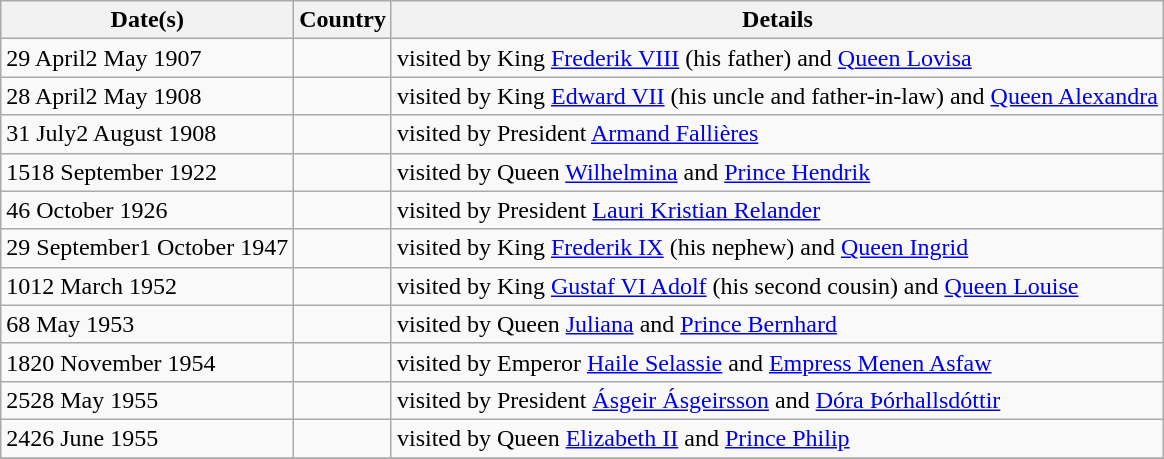<table class="wikitable">
<tr>
<th>Date(s)</th>
<th>Country</th>
<th>Details</th>
</tr>
<tr>
<td>29 April2 May 1907</td>
<td></td>
<td>visited by King <a href='#'>Frederik VIII</a> (his father) and <a href='#'>Queen Lovisa</a></td>
</tr>
<tr>
<td>28 April2 May 1908</td>
<td></td>
<td>visited by King <a href='#'>Edward VII</a> (his uncle and father-in-law) and <a href='#'>Queen Alexandra</a></td>
</tr>
<tr>
<td>31 July2 August 1908</td>
<td></td>
<td>visited by President <a href='#'>Armand Fallières</a></td>
</tr>
<tr>
<td>1518 September 1922</td>
<td></td>
<td>visited by Queen <a href='#'>Wilhelmina</a> and <a href='#'>Prince Hendrik</a></td>
</tr>
<tr>
<td>46 October 1926</td>
<td></td>
<td>visited by President <a href='#'>Lauri Kristian Relander</a></td>
</tr>
<tr>
<td>29 September1 October 1947</td>
<td></td>
<td>visited by King <a href='#'>Frederik IX</a> (his nephew) and <a href='#'>Queen Ingrid</a></td>
</tr>
<tr>
<td>1012 March 1952</td>
<td></td>
<td>visited by King <a href='#'>Gustaf VI Adolf</a> (his second cousin) and <a href='#'>Queen Louise</a></td>
</tr>
<tr>
<td>68 May 1953</td>
<td></td>
<td>visited by Queen <a href='#'>Juliana</a> and <a href='#'>Prince Bernhard</a></td>
</tr>
<tr>
<td>1820 November 1954</td>
<td></td>
<td>visited by Emperor <a href='#'>Haile Selassie</a> and <a href='#'>Empress Menen Asfaw</a></td>
</tr>
<tr>
<td>2528 May 1955</td>
<td></td>
<td>visited by President <a href='#'>Ásgeir Ásgeirsson</a> and <a href='#'>Dóra Þórhallsdóttir</a></td>
</tr>
<tr>
<td>2426 June 1955</td>
<td></td>
<td>visited by Queen <a href='#'>Elizabeth II</a> and <a href='#'>Prince Philip</a></td>
</tr>
<tr>
</tr>
</table>
